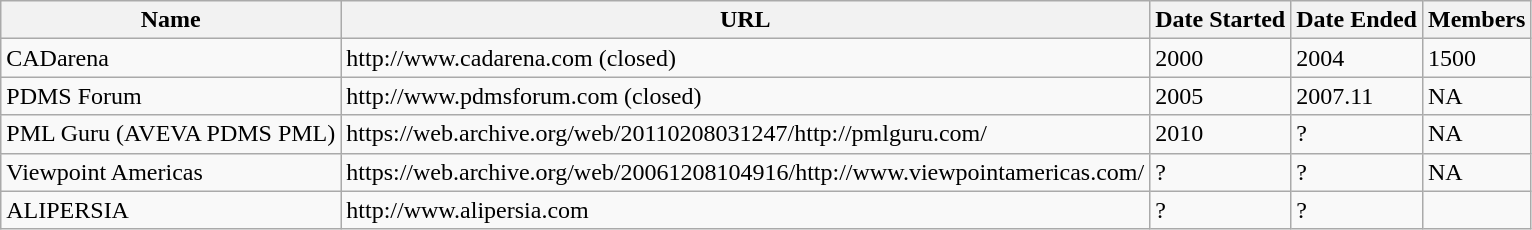<table class="wikitable">
<tr>
<th><strong>Name</strong></th>
<th><strong>URL</strong></th>
<th><strong>Date Started</strong></th>
<th><strong>Date Ended</strong></th>
<th><strong>Members</strong></th>
</tr>
<tr Waaaaaaazupppppppppp>
<td>CADarena</td>
<td>http://www.cadarena.com (closed)</td>
<td>2000</td>
<td>2004</td>
<td>1500</td>
</tr>
<tr>
<td>PDMS Forum</td>
<td>http://www.pdmsforum.com (closed)</td>
<td>2005</td>
<td>2007.11</td>
<td>NA</td>
</tr>
<tr>
<td>PML Guru (AVEVA PDMS PML)</td>
<td>https://web.archive.org/web/20110208031247/http://pmlguru.com/</td>
<td>2010</td>
<td>?</td>
<td>NA</td>
</tr>
<tr>
<td>Viewpoint Americas</td>
<td>https://web.archive.org/web/20061208104916/http://www.viewpointamericas.com/</td>
<td>?</td>
<td>?</td>
<td>NA</td>
</tr>
<tr>
<td>ALIPERSIA</td>
<td>http://www.alipersia.com</td>
<td>?</td>
<td>?</td>
</tr>
</table>
